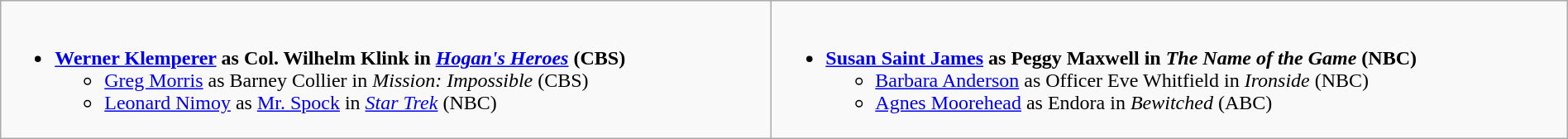<table class=wikitable width="100%">
<tr>
<td style="vertical-align:top;"><br><ul><li><strong><a href='#'>Werner Klemperer</a> as Col. Wilhelm Klink in <em><a href='#'>Hogan's Heroes</a></em> (CBS)</strong><ul><li><a href='#'>Greg Morris</a> as Barney Collier in <em>Mission: Impossible</em> (CBS)</li><li><a href='#'>Leonard Nimoy</a> as <a href='#'>Mr. Spock</a> in <em><a href='#'>Star Trek</a></em> (NBC)</li></ul></li></ul></td>
<td style="vertical-align:top;"><br><ul><li><strong><a href='#'>Susan Saint James</a> as Peggy Maxwell in <em>The Name of the Game</em> (NBC)</strong><ul><li><a href='#'>Barbara Anderson</a> as Officer Eve Whitfield in <em>Ironside</em> (NBC)</li><li><a href='#'>Agnes Moorehead</a> as Endora in <em>Bewitched</em> (ABC)</li></ul></li></ul></td>
</tr>
</table>
